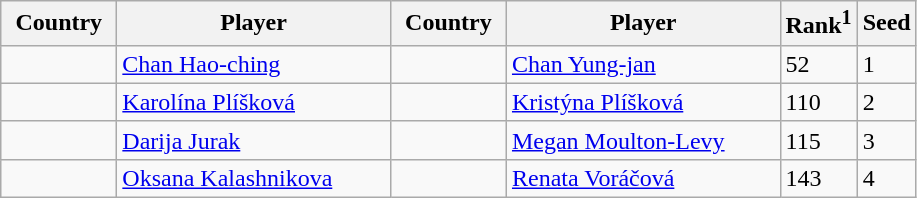<table class="sortable wikitable">
<tr>
<th width="70">Country</th>
<th width="175">Player</th>
<th width="70">Country</th>
<th width="175">Player</th>
<th>Rank<sup>1</sup></th>
<th>Seed</th>
</tr>
<tr>
<td></td>
<td><a href='#'>Chan Hao-ching</a></td>
<td></td>
<td><a href='#'>Chan Yung-jan</a></td>
<td>52</td>
<td>1</td>
</tr>
<tr>
<td></td>
<td><a href='#'>Karolína Plíšková</a></td>
<td></td>
<td><a href='#'>Kristýna Plíšková</a></td>
<td>110</td>
<td>2</td>
</tr>
<tr>
<td></td>
<td><a href='#'>Darija Jurak</a></td>
<td></td>
<td><a href='#'>Megan Moulton-Levy</a></td>
<td>115</td>
<td>3</td>
</tr>
<tr>
<td></td>
<td><a href='#'>Oksana Kalashnikova</a></td>
<td></td>
<td><a href='#'>Renata Voráčová</a></td>
<td>143</td>
<td>4</td>
</tr>
</table>
